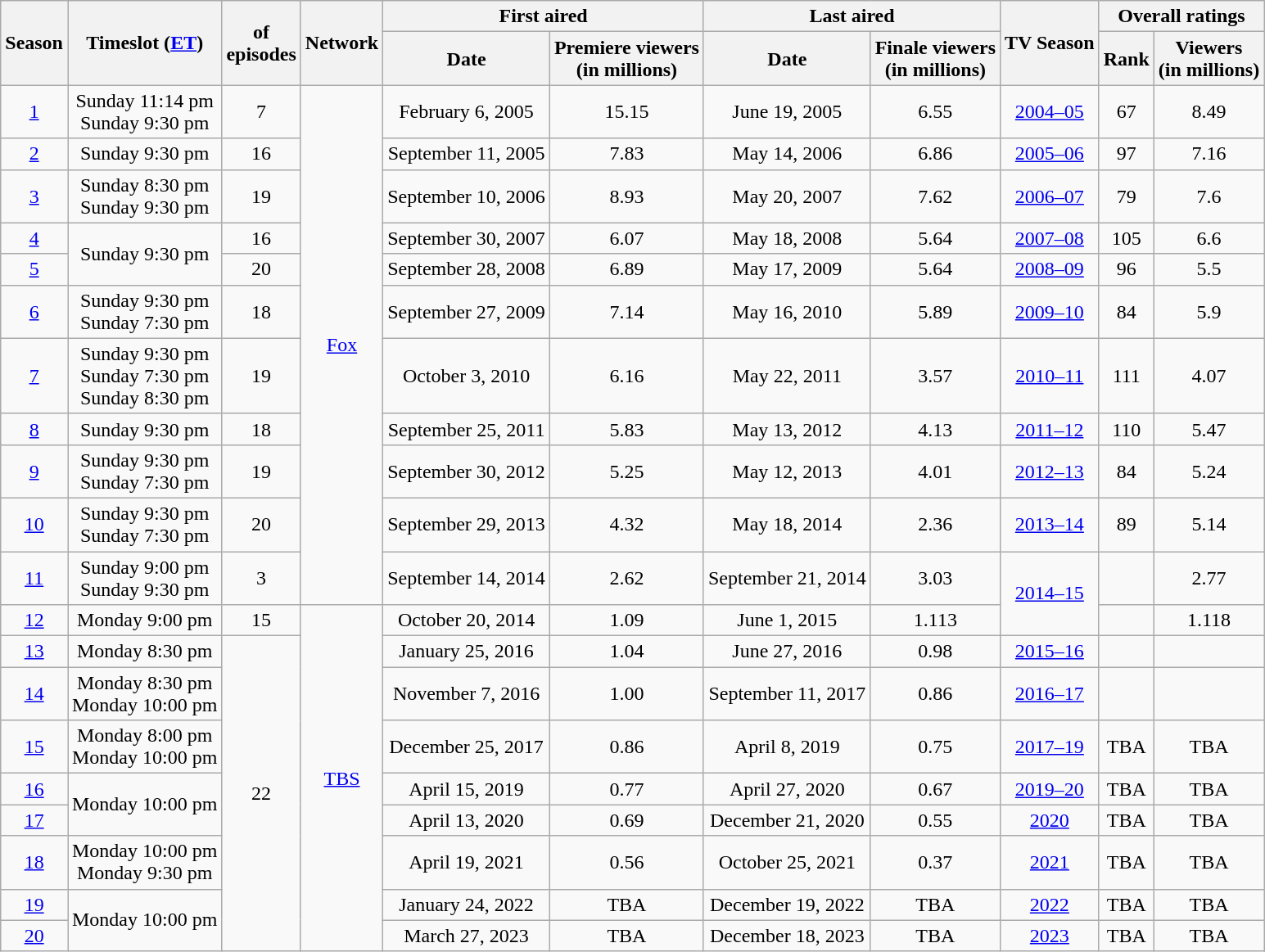<table class="wikitable plainrowheaders sortable" style="text-align:center;">
<tr>
<th scope="col" rowspan="2">Season</th>
<th rowspan="2" scope="col">Timeslot (<a href='#'>ET</a>)</th>
<th rowspan="2" scope="col"> of<br>episodes</th>
<th rowspan="2" scope="col">Network</th>
<th colspan="2" scope="col">First aired</th>
<th colspan="2" scope="col">Last aired</th>
<th rowspan="2" scope="col">TV Season</th>
<th scope="col" colspan="2">Overall ratings</th>
</tr>
<tr>
<th scope="col">Date</th>
<th scope="col">Premiere viewers<br>(in millions)</th>
<th scope="col">Date</th>
<th scope="col">Finale viewers<br>(in millions)</th>
<th scope="col">Rank</th>
<th scope="col">Viewers<br>(in millions)</th>
</tr>
<tr>
<td scope="row"><a href='#'>1</a></td>
<td>Sunday 11:14 pm <br>Sunday 9:30 pm </td>
<td>7</td>
<td rowspan="11"><a href='#'>Fox</a></td>
<td>February 6, 2005</td>
<td>15.15</td>
<td>June 19, 2005</td>
<td>6.55</td>
<td><a href='#'>2004–05</a></td>
<td>67</td>
<td>8.49</td>
</tr>
<tr>
<td scope="row"><a href='#'>2</a></td>
<td>Sunday 9:30 pm</td>
<td>16</td>
<td>September 11, 2005</td>
<td>7.83</td>
<td>May 14, 2006</td>
<td>6.86</td>
<td><a href='#'>2005–06</a></td>
<td>97</td>
<td>7.16</td>
</tr>
<tr>
<td scope="row"><a href='#'>3</a></td>
<td>Sunday 8:30 pm <br>Sunday 9:30 pm </td>
<td>19</td>
<td>September 10, 2006</td>
<td>8.93</td>
<td>May 20, 2007</td>
<td>7.62</td>
<td><a href='#'>2006–07</a></td>
<td>79</td>
<td>7.6</td>
</tr>
<tr>
<td scope="row"><a href='#'>4</a></td>
<td rowspan="2">Sunday 9:30 pm</td>
<td>16</td>
<td>September 30, 2007</td>
<td>6.07</td>
<td>May 18, 2008</td>
<td>5.64</td>
<td><a href='#'>2007–08</a></td>
<td>105</td>
<td>6.6</td>
</tr>
<tr>
<td scope="row"><a href='#'>5</a></td>
<td>20</td>
<td>September 28, 2008</td>
<td>6.89</td>
<td>May 17, 2009</td>
<td>5.64</td>
<td><a href='#'>2008–09</a></td>
<td>96</td>
<td>5.5</td>
</tr>
<tr>
<td scope="row"><a href='#'>6</a></td>
<td>Sunday 9:30 pm <br>Sunday 7:30 pm </td>
<td>18</td>
<td>September 27, 2009</td>
<td>7.14</td>
<td>May 16, 2010</td>
<td>5.89</td>
<td><a href='#'>2009–10</a></td>
<td>84</td>
<td>5.9</td>
</tr>
<tr>
<td scope="row"><a href='#'>7</a></td>
<td>Sunday 9:30 pm <br>Sunday 7:30 pm <br>Sunday 8:30 pm </td>
<td>19</td>
<td>October 3, 2010</td>
<td>6.16</td>
<td>May 22, 2011</td>
<td>3.57</td>
<td><a href='#'>2010–11</a></td>
<td>111</td>
<td>4.07</td>
</tr>
<tr>
<td scope="row"><a href='#'>8</a></td>
<td>Sunday 9:30 pm</td>
<td>18</td>
<td>September 25, 2011</td>
<td>5.83</td>
<td>May 13, 2012</td>
<td>4.13</td>
<td><a href='#'>2011–12</a></td>
<td>110</td>
<td>5.47</td>
</tr>
<tr>
<td scope="row"><a href='#'>9</a></td>
<td>Sunday 9:30 pm <br>Sunday 7:30 pm </td>
<td>19</td>
<td>September 30, 2012</td>
<td>5.25</td>
<td>May 12, 2013</td>
<td>4.01</td>
<td><a href='#'>2012–13</a></td>
<td>84</td>
<td>5.24</td>
</tr>
<tr>
<td scope="row"><a href='#'>10</a></td>
<td>Sunday 9:30 pm <br>Sunday 7:30 pm </td>
<td>20</td>
<td>September 29, 2013</td>
<td>4.32</td>
<td>May 18, 2014</td>
<td>2.36</td>
<td><a href='#'>2013–14</a></td>
<td>89</td>
<td>5.14</td>
</tr>
<tr>
<td scope="row"><a href='#'>11</a></td>
<td>Sunday 9:00 pm <br>Sunday 9:30 pm </td>
<td>3</td>
<td>September 14, 2014</td>
<td>2.62</td>
<td>September 21, 2014</td>
<td>3.03</td>
<td rowspan="2"><a href='#'>2014–15</a></td>
<td></td>
<td>2.77</td>
</tr>
<tr>
<td scope="row"><a href='#'>12</a></td>
<td>Monday 9:00 pm</td>
<td>15</td>
<td rowspan="9"><a href='#'>TBS</a></td>
<td>October 20, 2014</td>
<td>1.09</td>
<td>June 1, 2015</td>
<td>1.113</td>
<td></td>
<td>1.118</td>
</tr>
<tr>
<td scope="row"><a href='#'>13</a></td>
<td>Monday 8:30 pm</td>
<td rowspan="8">22</td>
<td>January 25, 2016</td>
<td>1.04</td>
<td>June 27, 2016</td>
<td>0.98</td>
<td><a href='#'>2015–16</a></td>
<td></td>
<td></td>
</tr>
<tr>
<td scope="row"><a href='#'>14</a></td>
<td>Monday 8:30 pm <br>Monday 10:00 pm </td>
<td>November 7, 2016</td>
<td>1.00</td>
<td>September 11, 2017</td>
<td>0.86</td>
<td><a href='#'>2016–17</a></td>
<td></td>
<td></td>
</tr>
<tr>
<td scope="row"><a href='#'>15</a></td>
<td>Monday 8:00 pm <br>Monday 10:00 pm </td>
<td>December 25, 2017</td>
<td>0.86</td>
<td>April 8, 2019</td>
<td>0.75</td>
<td><a href='#'>2017–19</a></td>
<td>TBA</td>
<td>TBA</td>
</tr>
<tr>
<td scope="row"><a href='#'>16</a></td>
<td rowspan="2">Monday 10:00 pm</td>
<td>April 15, 2019</td>
<td>0.77</td>
<td>April 27, 2020</td>
<td>0.67</td>
<td><a href='#'>2019–20</a></td>
<td>TBA</td>
<td>TBA</td>
</tr>
<tr>
<td scope="row"><a href='#'>17</a></td>
<td>April 13, 2020</td>
<td>0.69</td>
<td>December 21, 2020</td>
<td>0.55</td>
<td><a href='#'>2020</a></td>
<td>TBA</td>
<td>TBA</td>
</tr>
<tr>
<td scope="row"><a href='#'>18</a></td>
<td>Monday 10:00 pm <br>Monday 9:30 pm </td>
<td>April 19, 2021</td>
<td>0.56</td>
<td>October 25, 2021</td>
<td>0.37</td>
<td><a href='#'>2021</a></td>
<td>TBA</td>
<td>TBA</td>
</tr>
<tr>
<td scope="row"><a href='#'>19</a></td>
<td rowspan="2">Monday 10:00 pm</td>
<td>January 24, 2022</td>
<td>TBA</td>
<td>December 19, 2022</td>
<td>TBA</td>
<td><a href='#'>2022</a></td>
<td>TBA</td>
<td>TBA</td>
</tr>
<tr>
<td scope="row"><a href='#'>20</a></td>
<td>March 27, 2023</td>
<td>TBA</td>
<td>December 18, 2023</td>
<td>TBA</td>
<td><a href='#'>2023</a></td>
<td>TBA</td>
<td>TBA</td>
</tr>
</table>
